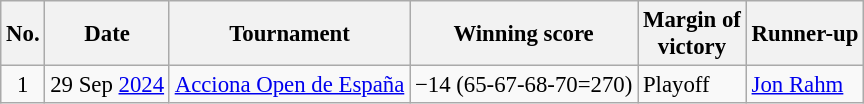<table class="wikitable" style="font-size:95%;">
<tr>
<th>No.</th>
<th>Date</th>
<th>Tournament</th>
<th>Winning score</th>
<th>Margin of<br>victory</th>
<th>Runner-up</th>
</tr>
<tr>
<td align=center>1</td>
<td align=right>29 Sep <a href='#'>2024</a></td>
<td><a href='#'>Acciona Open de España</a></td>
<td>−14 (65-67-68-70=270)</td>
<td>Playoff</td>
<td> <a href='#'>Jon Rahm</a></td>
</tr>
</table>
